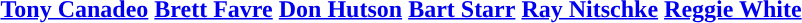<table class="toccolours" style="text-align:center; ">
<tr>
<td></td>
<td></td>
<td></td>
<td></td>
<td></td>
<td></td>
</tr>
<tr>
<td><strong><a href='#'><span>Tony Canadeo</span></a></strong><br><br></td>
<td><strong><a href='#'><span>Brett Favre</span></a></strong><br><br></td>
<td><strong><a href='#'><span>Don Hutson</span></a></strong><br><br></td>
<td><strong><a href='#'><span>Bart Starr</span></a></strong><br><br></td>
<td><strong><a href='#'><span>Ray Nitschke</span></a></strong><br><br></td>
<td><strong><a href='#'><span>Reggie White</span></a></strong><br><br></td>
</tr>
</table>
